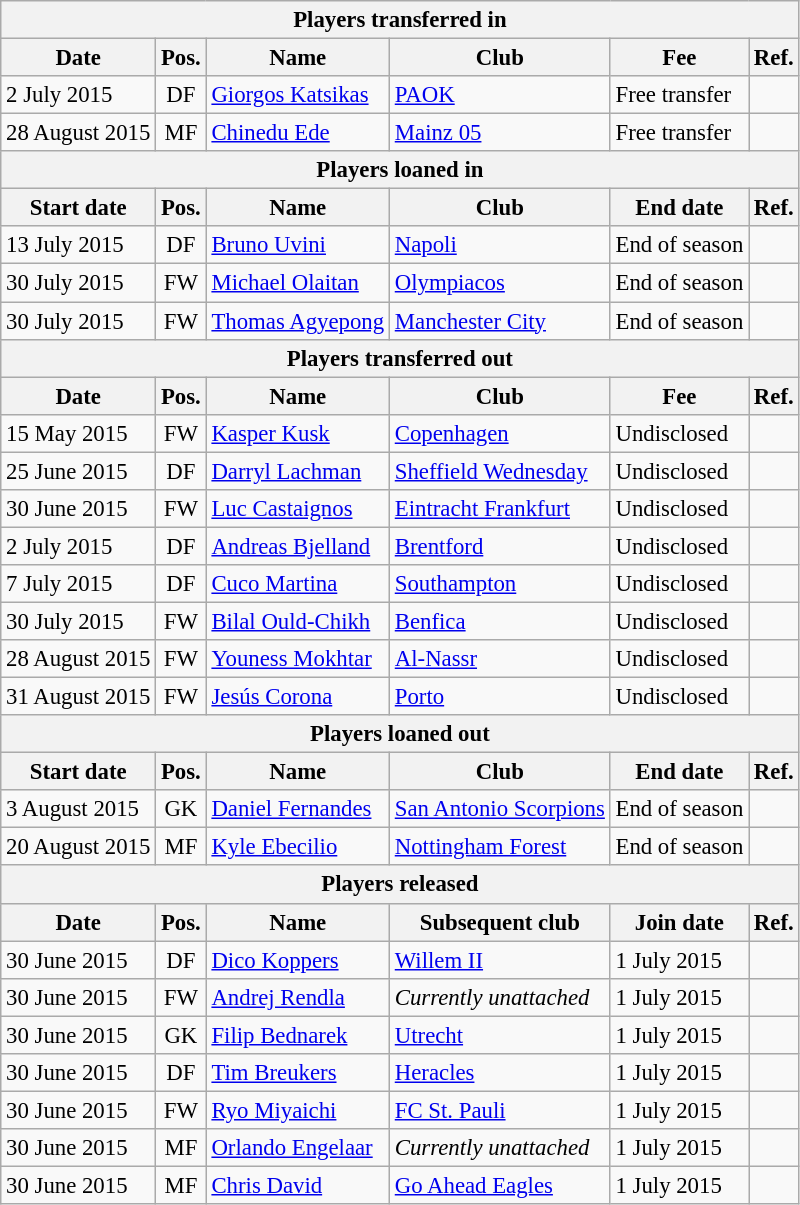<table class="wikitable" style="font-size:95%;">
<tr>
<th colspan="6">Players transferred in</th>
</tr>
<tr>
<th>Date</th>
<th>Pos.</th>
<th>Name</th>
<th>Club</th>
<th>Fee</th>
<th>Ref.</th>
</tr>
<tr>
<td>2 July 2015</td>
<td align="center">DF</td>
<td> <a href='#'>Giorgos Katsikas</a></td>
<td> <a href='#'>PAOK</a></td>
<td>Free transfer</td>
<td align="center"></td>
</tr>
<tr>
<td>28 August 2015</td>
<td align="center">MF</td>
<td> <a href='#'>Chinedu Ede</a></td>
<td> <a href='#'>Mainz 05</a></td>
<td>Free transfer</td>
<td align="center"></td>
</tr>
<tr>
<th colspan="6">Players loaned in</th>
</tr>
<tr>
<th>Start date</th>
<th>Pos.</th>
<th>Name</th>
<th>Club</th>
<th>End date</th>
<th>Ref.</th>
</tr>
<tr>
<td>13 July 2015</td>
<td align="center">DF</td>
<td> <a href='#'>Bruno Uvini</a></td>
<td> <a href='#'>Napoli</a></td>
<td>End of season</td>
<td align="center"></td>
</tr>
<tr>
<td>30 July 2015</td>
<td align="center">FW</td>
<td> <a href='#'>Michael Olaitan</a></td>
<td> <a href='#'>Olympiacos</a></td>
<td>End of season</td>
<td align="center"></td>
</tr>
<tr>
<td>30 July 2015</td>
<td align="center">FW</td>
<td> <a href='#'>Thomas Agyepong</a></td>
<td> <a href='#'>Manchester City</a></td>
<td>End of season</td>
<td align="center"></td>
</tr>
<tr>
<th colspan="6">Players transferred out</th>
</tr>
<tr>
<th>Date</th>
<th>Pos.</th>
<th>Name</th>
<th>Club</th>
<th>Fee</th>
<th>Ref.</th>
</tr>
<tr>
<td>15 May 2015</td>
<td align="center">FW</td>
<td> <a href='#'>Kasper Kusk</a></td>
<td> <a href='#'>Copenhagen</a></td>
<td>Undisclosed</td>
<td align="center"></td>
</tr>
<tr>
<td>25 June 2015</td>
<td align="center">DF</td>
<td> <a href='#'>Darryl Lachman</a></td>
<td> <a href='#'>Sheffield Wednesday</a></td>
<td>Undisclosed</td>
<td align="center"></td>
</tr>
<tr>
<td>30 June 2015</td>
<td align="center">FW</td>
<td> <a href='#'>Luc Castaignos</a></td>
<td> <a href='#'>Eintracht Frankfurt</a></td>
<td>Undisclosed</td>
<td align="center"></td>
</tr>
<tr>
<td>2 July 2015</td>
<td align="center">DF</td>
<td> <a href='#'>Andreas Bjelland</a></td>
<td> <a href='#'>Brentford</a></td>
<td>Undisclosed</td>
<td align="center"></td>
</tr>
<tr>
<td>7 July 2015</td>
<td align="center">DF</td>
<td> <a href='#'>Cuco Martina</a></td>
<td> <a href='#'>Southampton</a></td>
<td>Undisclosed</td>
<td align="center"></td>
</tr>
<tr>
<td>30 July 2015</td>
<td align="center">FW</td>
<td> <a href='#'>Bilal Ould-Chikh</a></td>
<td> <a href='#'>Benfica</a></td>
<td>Undisclosed</td>
<td align="center"></td>
</tr>
<tr>
<td>28 August 2015</td>
<td align="center">FW</td>
<td> <a href='#'>Youness Mokhtar</a></td>
<td> <a href='#'>Al-Nassr</a></td>
<td>Undisclosed</td>
<td align="center"></td>
</tr>
<tr>
<td>31 August 2015</td>
<td align="center">FW</td>
<td> <a href='#'>Jesús Corona</a></td>
<td> <a href='#'>Porto</a></td>
<td>Undisclosed</td>
<td align="center"></td>
</tr>
<tr>
<th colspan="6">Players loaned out</th>
</tr>
<tr>
<th>Start date</th>
<th>Pos.</th>
<th>Name</th>
<th>Club</th>
<th>End date</th>
<th>Ref.</th>
</tr>
<tr>
<td>3 August 2015</td>
<td align="center">GK</td>
<td> <a href='#'>Daniel Fernandes</a></td>
<td> <a href='#'>San Antonio Scorpions</a></td>
<td>End of season</td>
<td align="center"></td>
</tr>
<tr>
<td>20 August 2015</td>
<td align="center">MF</td>
<td> <a href='#'>Kyle Ebecilio</a></td>
<td> <a href='#'>Nottingham Forest</a></td>
<td>End of season</td>
<td align="center"></td>
</tr>
<tr>
<th colspan="6">Players released</th>
</tr>
<tr>
<th>Date</th>
<th>Pos.</th>
<th>Name</th>
<th>Subsequent club</th>
<th>Join date</th>
<th>Ref.</th>
</tr>
<tr>
<td>30 June 2015</td>
<td align="center">DF</td>
<td> <a href='#'>Dico Koppers</a></td>
<td> <a href='#'>Willem II</a></td>
<td>1 July 2015</td>
<td align="center"></td>
</tr>
<tr>
<td>30 June 2015</td>
<td align="center">FW</td>
<td> <a href='#'>Andrej Rendla</a></td>
<td><em>Currently unattached</em></td>
<td>1 July 2015</td>
<td align="center"></td>
</tr>
<tr>
<td>30 June 2015</td>
<td align="center">GK</td>
<td> <a href='#'>Filip Bednarek</a></td>
<td> <a href='#'>Utrecht</a></td>
<td>1 July 2015</td>
<td align="center"></td>
</tr>
<tr>
<td>30 June 2015</td>
<td align="center">DF</td>
<td> <a href='#'>Tim Breukers</a></td>
<td> <a href='#'>Heracles</a></td>
<td>1 July 2015</td>
<td align="center"></td>
</tr>
<tr>
<td>30 June 2015</td>
<td align="center">FW</td>
<td> <a href='#'>Ryo Miyaichi</a></td>
<td> <a href='#'>FC St. Pauli</a></td>
<td>1 July 2015</td>
<td align="center"></td>
</tr>
<tr>
<td>30 June 2015</td>
<td align="center">MF</td>
<td> <a href='#'>Orlando Engelaar</a></td>
<td><em>Currently unattached</em></td>
<td>1 July 2015</td>
<td align="center"></td>
</tr>
<tr>
<td>30 June 2015</td>
<td align="center">MF</td>
<td> <a href='#'>Chris David</a></td>
<td> <a href='#'>Go Ahead Eagles</a></td>
<td>1 July 2015</td>
<td align="center"></td>
</tr>
</table>
